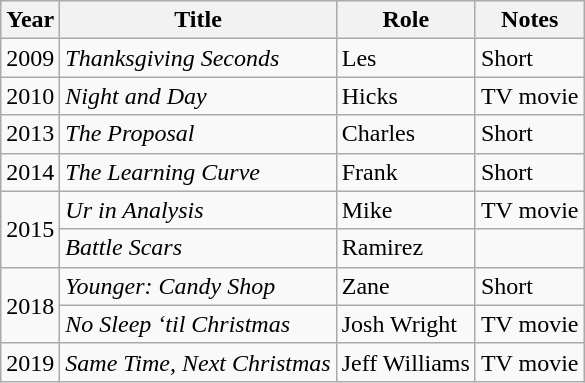<table class="wikitable sortable">
<tr>
<th>Year</th>
<th>Title</th>
<th>Role</th>
<th class="unsortable">Notes</th>
</tr>
<tr>
<td>2009</td>
<td><em>Thanksgiving Seconds</em></td>
<td>Les</td>
<td>Short</td>
</tr>
<tr>
<td>2010</td>
<td><em>Night and Day</em></td>
<td>Hicks</td>
<td>TV movie</td>
</tr>
<tr>
<td>2013</td>
<td><em>The Proposal</em></td>
<td>Charles</td>
<td>Short</td>
</tr>
<tr>
<td>2014</td>
<td><em>The Learning Curve</em></td>
<td>Frank</td>
<td>Short</td>
</tr>
<tr>
<td rowspan="2">2015</td>
<td><em>Ur in Analysis</em></td>
<td>Mike</td>
<td>TV movie</td>
</tr>
<tr>
<td><em>Battle Scars</em></td>
<td>Ramirez</td>
<td></td>
</tr>
<tr>
<td rowspan="2">2018</td>
<td><em>Younger: Candy Shop</em></td>
<td>Zane</td>
<td>Short</td>
</tr>
<tr>
<td><em>No Sleep ‘til Christmas</em></td>
<td>Josh Wright</td>
<td>TV movie</td>
</tr>
<tr>
<td>2019</td>
<td><em>Same Time, Next Christmas</em></td>
<td>Jeff Williams</td>
<td>TV movie</td>
</tr>
</table>
